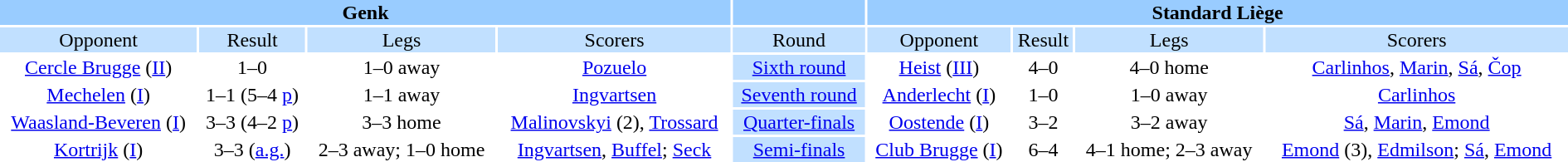<table width="100%" style="text-align:center">
<tr style="vertical-align:top; background:#9cf;">
<th colspan=4 style="width:1*">Genk</th>
<th></th>
<th colspan=4 style="width:1*">Standard Liège</th>
</tr>
<tr style="vertical-align:top; background:#c1e0ff;">
<td>Opponent</td>
<td>Result</td>
<td>Legs</td>
<td>Scorers</td>
<td style="background:#c1e0ff;">Round</td>
<td>Opponent</td>
<td>Result</td>
<td>Legs</td>
<td>Scorers</td>
</tr>
<tr>
<td><a href='#'>Cercle Brugge</a> (<a href='#'>II</a>)</td>
<td>1–0</td>
<td>1–0 away</td>
<td><a href='#'>Pozuelo</a></td>
<td style="background:#c1e0ff;"><a href='#'>Sixth round</a></td>
<td><a href='#'>Heist</a> (<a href='#'>III</a>)</td>
<td>4–0</td>
<td>4–0 home</td>
<td><a href='#'>Carlinhos</a>, <a href='#'>Marin</a>, <a href='#'>Sá</a>, <a href='#'>Čop</a></td>
</tr>
<tr>
<td><a href='#'>Mechelen</a> (<a href='#'>I</a>)</td>
<td>1–1  (5–4 <a href='#'>p</a>)</td>
<td>1–1 away</td>
<td><a href='#'>Ingvartsen</a></td>
<td style="background:#c1e0ff;"><a href='#'>Seventh round</a></td>
<td><a href='#'>Anderlecht</a> (<a href='#'>I</a>)</td>
<td>1–0</td>
<td>1–0 away</td>
<td><a href='#'>Carlinhos</a></td>
</tr>
<tr>
<td><a href='#'>Waasland-Beveren</a> (<a href='#'>I</a>)</td>
<td>3–3  (4–2 <a href='#'>p</a>)</td>
<td>3–3 home</td>
<td><a href='#'>Malinovskyi</a> (2), <a href='#'>Trossard</a></td>
<td style="background:#c1e0ff;"><a href='#'>Quarter-finals</a></td>
<td><a href='#'>Oostende</a> (<a href='#'>I</a>)</td>
<td>3–2</td>
<td>3–2 away</td>
<td><a href='#'>Sá</a>, <a href='#'>Marin</a>, <a href='#'>Emond</a></td>
</tr>
<tr>
<td><a href='#'>Kortrijk</a> (<a href='#'>I</a>)</td>
<td>3–3 (<a href='#'>a.g.</a>)</td>
<td>2–3 away; 1–0 home</td>
<td><a href='#'>Ingvartsen</a>, <a href='#'>Buffel</a>; <a href='#'>Seck</a></td>
<td style="background:#c1e0ff;"><a href='#'>Semi-finals</a></td>
<td><a href='#'>Club Brugge</a> (<a href='#'>I</a>)</td>
<td>6–4</td>
<td>4–1 home; 2–3 away</td>
<td><a href='#'>Emond</a> (3), <a href='#'>Edmilson</a>; <a href='#'>Sá</a>, <a href='#'>Emond</a></td>
</tr>
</table>
